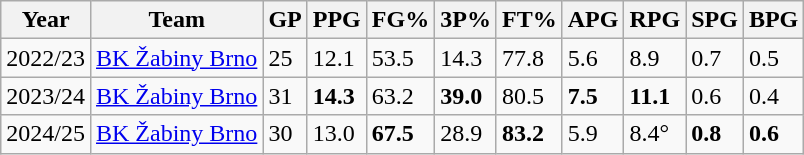<table class="wikitable">
<tr>
<th>Year</th>
<th>Team</th>
<th>GP</th>
<th>PPG</th>
<th>FG%</th>
<th>3P%</th>
<th>FT%</th>
<th>APG</th>
<th>RPG</th>
<th>SPG</th>
<th>BPG</th>
</tr>
<tr>
<td>2022/23</td>
<td><a href='#'>BK Žabiny Brno</a></td>
<td>25</td>
<td>12.1</td>
<td>53.5</td>
<td>14.3</td>
<td>77.8</td>
<td>5.6</td>
<td>8.9</td>
<td>0.7</td>
<td>0.5</td>
</tr>
<tr>
<td>2023/24</td>
<td><a href='#'>BK Žabiny Brno</a></td>
<td>31</td>
<td><strong>14.3</strong></td>
<td>63.2</td>
<td><strong>39.0</strong></td>
<td>80.5</td>
<td><strong>7.5</strong></td>
<td><strong>11.1</strong></td>
<td>0.6</td>
<td>0.4</td>
</tr>
<tr>
<td>2024/25</td>
<td><a href='#'>BK Žabiny Brno</a></td>
<td>30</td>
<td>13.0</td>
<td><strong>67.5</strong></td>
<td>28.9</td>
<td><strong>83.2</strong></td>
<td>5.9</td>
<td>8.4°</td>
<td><strong>0.8</strong></td>
<td><strong>0.6</strong></td>
</tr>
</table>
